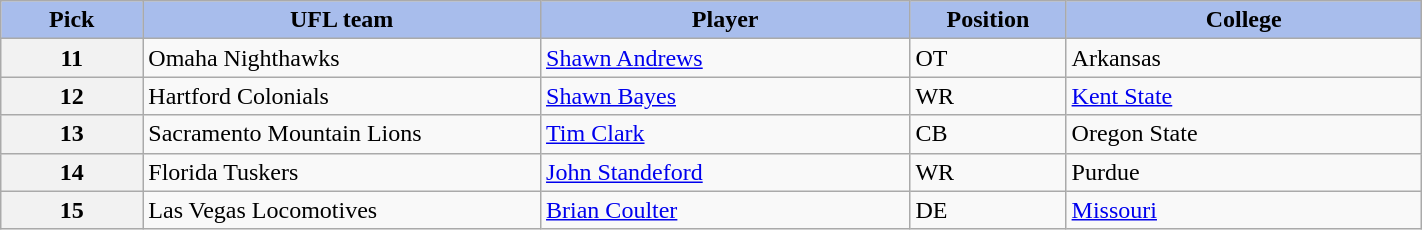<table class="wikitable" style="width:75%;">
<tr>
<th width=10% style="background:#A8BDEC">Pick</th>
<th width=28% style="background:#A8BDEC">UFL team</th>
<th width=26% style="background:#A8BDEC">Player</th>
<th width=11% style="background:#A8BDEC">Position</th>
<th width=26% style="background:#A8BDEC">College</th>
</tr>
<tr>
<th>11</th>
<td>Omaha Nighthawks</td>
<td><a href='#'>Shawn Andrews</a></td>
<td>OT</td>
<td>Arkansas</td>
</tr>
<tr>
<th>12</th>
<td>Hartford Colonials</td>
<td><a href='#'>Shawn Bayes</a></td>
<td>WR</td>
<td><a href='#'>Kent State</a></td>
</tr>
<tr>
<th>13</th>
<td>Sacramento Mountain Lions</td>
<td><a href='#'>Tim Clark</a></td>
<td>CB</td>
<td>Oregon State</td>
</tr>
<tr>
<th>14</th>
<td>Florida Tuskers</td>
<td><a href='#'>John Standeford</a></td>
<td>WR</td>
<td>Purdue</td>
</tr>
<tr>
<th>15</th>
<td>Las Vegas Locomotives</td>
<td><a href='#'>Brian Coulter</a></td>
<td>DE</td>
<td><a href='#'>Missouri</a></td>
</tr>
</table>
